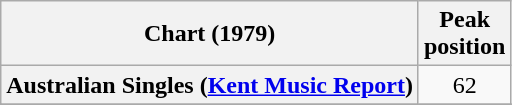<table class="wikitable sortable plainrowheaders" style="text-align:center">
<tr>
<th>Chart (1979)</th>
<th>Peak<br>position</th>
</tr>
<tr>
<th scope="row">Australian Singles (<a href='#'>Kent Music Report</a>)</th>
<td>62</td>
</tr>
<tr>
</tr>
<tr>
</tr>
<tr>
</tr>
</table>
